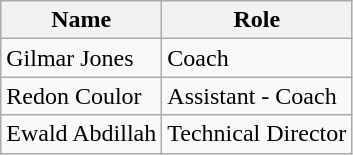<table class="wikitable">
<tr>
<th>Name</th>
<th>Role</th>
</tr>
<tr>
<td> Gilmar Jones</td>
<td>Coach</td>
</tr>
<tr>
<td> Redon Coulor</td>
<td>Assistant - Coach</td>
</tr>
<tr>
<td> Ewald Abdillah</td>
<td>Technical Director</td>
</tr>
</table>
